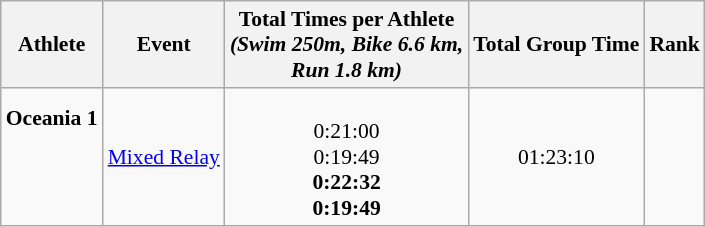<table class="wikitable" style="font-size:90%;">
<tr>
<th>Athlete</th>
<th>Event</th>
<th>Total Times per Athlete <br> <em>(Swim 250m, Bike 6.6 km, <br> Run 1.8 km)</em></th>
<th>Total Group Time</th>
<th>Rank</th>
</tr>
<tr align=center>
<td align=left><strong>Oceania 1</strong><br><br><br><br></td>
<td align=left><a href='#'>Mixed Relay</a></td>
<td><br>0:21:00<br>0:19:49<br><strong>0:22:32</strong><br><strong>0:19:49</strong></td>
<td>01:23:10</td>
<td></td>
</tr>
</table>
